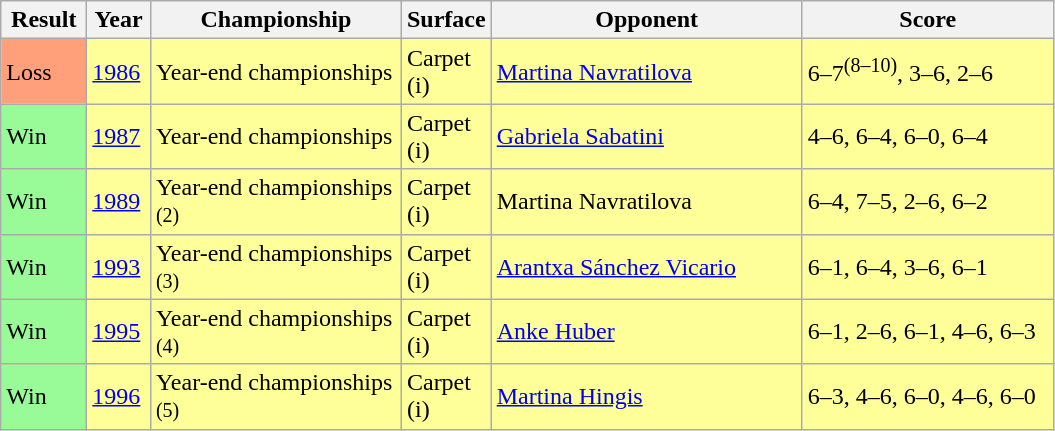<table class="sortable wikitable">
<tr>
<th style="width:50px">Result</th>
<th style="width:35px">Year</th>
<th style="width:160px">Championship</th>
<th style="width:50px">Surface</th>
<th style="width:200px">Opponent</th>
<th style="width:160px" class="unsortable">Score</th>
</tr>
<tr style="background:#ff9;">
<td style="background:#ffa07a;">Loss</td>
<td><a href='#'>1986</a></td>
<td>Year-end championships</td>
<td>Carpet (i)</td>
<td> <a href='#'>Martina Navratilova</a></td>
<td>6–7<sup>(8–10)</sup>, 3–6, 2–6</td>
</tr>
<tr style="background:#ff9;">
<td style="background:#98fb98;">Win</td>
<td><a href='#'>1987</a></td>
<td>Year-end championships</td>
<td>Carpet (i)</td>
<td> <a href='#'>Gabriela Sabatini</a></td>
<td>4–6, 6–4, 6–0, 6–4</td>
</tr>
<tr style="background:#ff9;">
<td style="background:#98fb98;">Win</td>
<td><a href='#'>1989</a></td>
<td>Year-end championships <small>(2)</small></td>
<td>Carpet (i)</td>
<td> Martina Navratilova</td>
<td>6–4, 7–5, 2–6, 6–2</td>
</tr>
<tr style="background:#ff9;">
<td style="background:#98fb98;">Win</td>
<td><a href='#'>1993</a></td>
<td>Year-end championships <small>(3)</small></td>
<td>Carpet (i)</td>
<td> <a href='#'>Arantxa Sánchez Vicario</a></td>
<td>6–1, 6–4, 3–6, 6–1</td>
</tr>
<tr style="background:#ff9;">
<td style="background:#98fb98;">Win</td>
<td><a href='#'>1995</a></td>
<td>Year-end championships <small>(4)</small></td>
<td>Carpet (i)</td>
<td> <a href='#'>Anke Huber</a></td>
<td>6–1, 2–6, 6–1, 4–6, 6–3</td>
</tr>
<tr style="background:#ff9;">
<td style="background:#98fb98;">Win</td>
<td><a href='#'>1996</a></td>
<td>Year-end championships <small>(5)</small></td>
<td>Carpet (i)</td>
<td> <a href='#'>Martina Hingis</a></td>
<td>6–3, 4–6, 6–0, 4–6, 6–0</td>
</tr>
</table>
